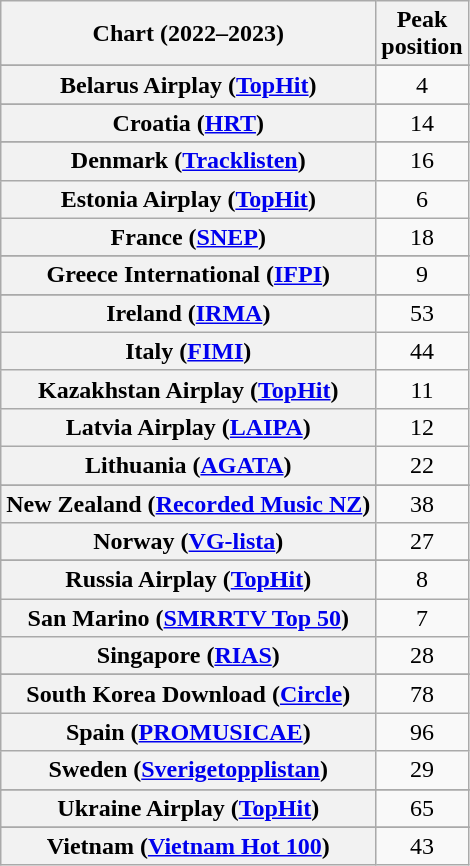<table class="wikitable sortable plainrowheaders" style="text-align:center">
<tr>
<th scope="col">Chart (2022–2023)</th>
<th scope="col">Peak<br>position</th>
</tr>
<tr>
</tr>
<tr>
</tr>
<tr>
<th scope="row">Belarus Airplay (<a href='#'>TopHit</a>)</th>
<td>4</td>
</tr>
<tr>
</tr>
<tr>
</tr>
<tr>
</tr>
<tr>
</tr>
<tr>
</tr>
<tr>
</tr>
<tr>
<th scope="row">Croatia (<a href='#'>HRT</a>)</th>
<td>14</td>
</tr>
<tr>
</tr>
<tr>
</tr>
<tr>
<th scope="row">Denmark (<a href='#'>Tracklisten</a>)</th>
<td>16</td>
</tr>
<tr>
<th scope="row">Estonia Airplay (<a href='#'>TopHit</a>)</th>
<td>6</td>
</tr>
<tr>
<th scope="row">France (<a href='#'>SNEP</a>)</th>
<td>18</td>
</tr>
<tr>
</tr>
<tr>
</tr>
<tr>
<th scope="row">Greece International (<a href='#'>IFPI</a>)</th>
<td>9</td>
</tr>
<tr>
</tr>
<tr>
</tr>
<tr>
</tr>
<tr>
<th scope="row">Ireland (<a href='#'>IRMA</a>)</th>
<td>53</td>
</tr>
<tr>
<th scope="row">Italy (<a href='#'>FIMI</a>)</th>
<td>44</td>
</tr>
<tr>
<th scope="row">Kazakhstan Airplay (<a href='#'>TopHit</a>)</th>
<td>11</td>
</tr>
<tr>
<th scope="row">Latvia Airplay (<a href='#'>LAIPA</a>)</th>
<td>12</td>
</tr>
<tr>
<th scope="row">Lithuania (<a href='#'>AGATA</a>)</th>
<td>22</td>
</tr>
<tr>
</tr>
<tr>
</tr>
<tr>
<th scope="row">New Zealand (<a href='#'>Recorded Music NZ</a>)</th>
<td>38</td>
</tr>
<tr>
<th scope="row">Norway (<a href='#'>VG-lista</a>)</th>
<td>27</td>
</tr>
<tr>
</tr>
<tr>
</tr>
<tr>
</tr>
<tr>
</tr>
<tr>
<th scope="row">Russia Airplay (<a href='#'>TopHit</a>)</th>
<td>8</td>
</tr>
<tr>
<th scope="row">San Marino (<a href='#'>SMRRTV Top 50</a>)</th>
<td>7</td>
</tr>
<tr>
<th scope="row">Singapore (<a href='#'>RIAS</a>)</th>
<td>28</td>
</tr>
<tr>
</tr>
<tr>
</tr>
<tr>
<th scope="row">South Korea Download (<a href='#'>Circle</a>)</th>
<td>78</td>
</tr>
<tr>
<th scope="row">Spain (<a href='#'>PROMUSICAE</a>)</th>
<td>96</td>
</tr>
<tr>
<th scope="row">Sweden (<a href='#'>Sverigetopplistan</a>)</th>
<td>29</td>
</tr>
<tr>
</tr>
<tr>
<th scope="row">Ukraine Airplay (<a href='#'>TopHit</a>)</th>
<td>65</td>
</tr>
<tr>
</tr>
<tr>
</tr>
<tr>
</tr>
<tr>
</tr>
<tr>
</tr>
<tr>
</tr>
<tr>
</tr>
<tr>
<th scope="row">Vietnam (<a href='#'>Vietnam Hot 100</a>)</th>
<td>43</td>
</tr>
</table>
